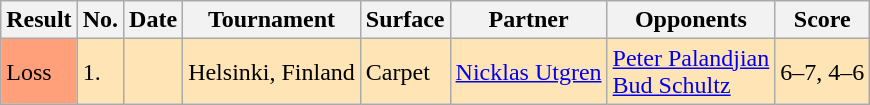<table class="sortable wikitable">
<tr>
<th>Result</th>
<th>No.</th>
<th>Date</th>
<th>Tournament</th>
<th>Surface</th>
<th>Partner</th>
<th>Opponents</th>
<th class="unsortable">Score</th>
</tr>
<tr style="background:moccasin;">
<td bgcolor=FFA07A>Loss</td>
<td>1.</td>
<td></td>
<td>Helsinki, Finland</td>
<td>Carpet</td>
<td> <a href='#'>Nicklas Utgren</a></td>
<td> <a href='#'>Peter Palandjian</a><br> <a href='#'>Bud Schultz</a></td>
<td>6–7, 4–6</td>
</tr>
</table>
